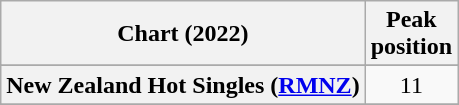<table class="wikitable sortable plainrowheaders" style="text-align:center">
<tr>
<th>Chart (2022)</th>
<th>Peak<br>position</th>
</tr>
<tr>
</tr>
<tr>
<th scope="row">New Zealand Hot Singles (<a href='#'>RMNZ</a>)</th>
<td>11</td>
</tr>
<tr>
</tr>
</table>
